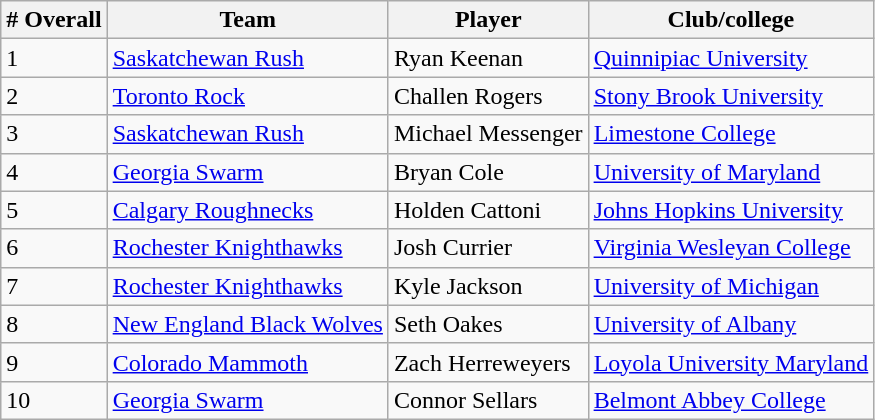<table class="wikitable">
<tr>
<th># Overall</th>
<th>Team</th>
<th>Player</th>
<th>Club/college</th>
</tr>
<tr>
<td>1</td>
<td><a href='#'>Saskatchewan Rush</a></td>
<td>Ryan Keenan</td>
<td><a href='#'>Quinnipiac University</a></td>
</tr>
<tr>
<td>2</td>
<td><a href='#'>Toronto Rock</a></td>
<td>Challen Rogers</td>
<td><a href='#'>Stony Brook University</a></td>
</tr>
<tr>
<td>3</td>
<td><a href='#'>Saskatchewan Rush</a></td>
<td>Michael Messenger</td>
<td><a href='#'>Limestone College</a></td>
</tr>
<tr>
<td>4</td>
<td><a href='#'>Georgia Swarm</a></td>
<td>Bryan Cole</td>
<td><a href='#'>University of Maryland</a></td>
</tr>
<tr>
<td>5</td>
<td><a href='#'>Calgary Roughnecks</a></td>
<td>Holden Cattoni</td>
<td><a href='#'>Johns Hopkins University</a></td>
</tr>
<tr>
<td>6</td>
<td><a href='#'>Rochester Knighthawks</a></td>
<td>Josh Currier</td>
<td><a href='#'>Virginia Wesleyan College</a></td>
</tr>
<tr>
<td>7</td>
<td><a href='#'>Rochester Knighthawks</a></td>
<td>Kyle Jackson</td>
<td><a href='#'>University of Michigan</a></td>
</tr>
<tr>
<td>8</td>
<td><a href='#'>New England Black Wolves</a></td>
<td>Seth Oakes</td>
<td><a href='#'>University of Albany</a></td>
</tr>
<tr>
<td>9</td>
<td><a href='#'>Colorado Mammoth</a></td>
<td>Zach Herreweyers</td>
<td><a href='#'>Loyola University Maryland</a></td>
</tr>
<tr>
<td>10</td>
<td><a href='#'>Georgia Swarm</a></td>
<td>Connor Sellars</td>
<td><a href='#'>Belmont Abbey College</a></td>
</tr>
</table>
